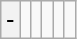<table class="wikitable">
<tr>
<th>-</th>
<td></td>
<td></td>
<td></td>
<td></td>
<td></td>
</tr>
</table>
